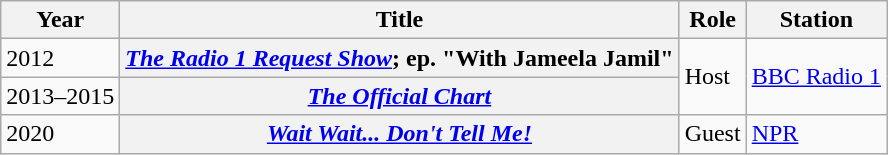<table class="wikitable sortable plainrowheaders">
<tr>
<th scope="col">Year</th>
<th scope="col">Title</th>
<th scope="col">Role</th>
<th scope="col" class="unsortable">Station</th>
</tr>
<tr>
<td>2012</td>
<th scope="row" data-sort-value="Radio 1 Request Show with Jameela Jamil, The"><em><a href='#'>The Radio 1 Request Show</a></em>; ep. "With Jameela Jamil"</th>
<td rowspan="2">Host</td>
<td rowspan="2"><a href='#'>BBC Radio 1</a></td>
</tr>
<tr>
<td>2013–2015</td>
<th scope="row" data-sort-value="Official Chart, The"><em><a href='#'>The Official Chart</a></em></th>
</tr>
<tr>
<td>2020</td>
<th scope="row" data-sort-value="Wait Wait Don't Tell Me"><em><a href='#'>Wait Wait... Don't Tell Me!</a></em></th>
<td>Guest</td>
<td><a href='#'>NPR</a></td>
</tr>
</table>
